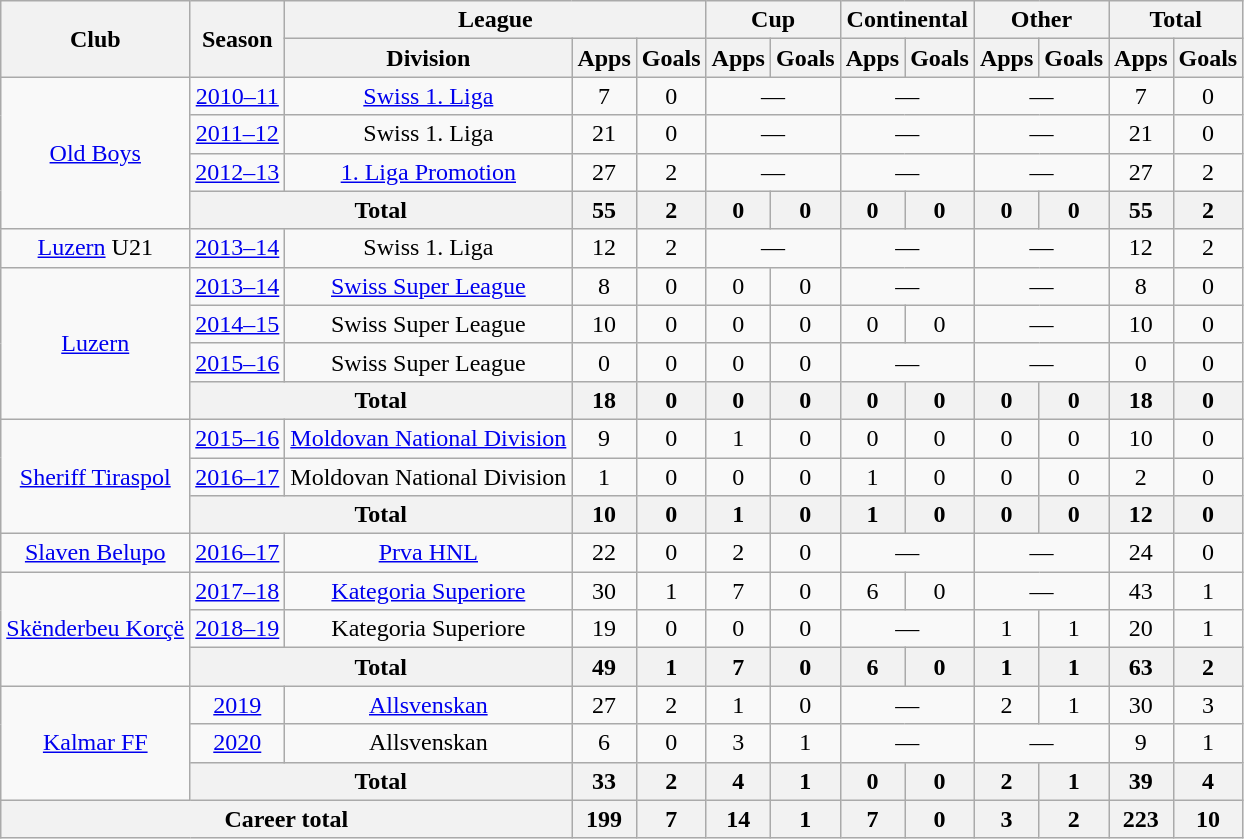<table class="wikitable" style="text-align:center">
<tr>
<th rowspan="2">Club</th>
<th rowspan="2">Season</th>
<th colspan="3">League</th>
<th colspan="2">Cup</th>
<th colspan="2">Continental</th>
<th colspan="2">Other</th>
<th colspan="2">Total</th>
</tr>
<tr>
<th>Division</th>
<th>Apps</th>
<th>Goals</th>
<th>Apps</th>
<th>Goals</th>
<th>Apps</th>
<th>Goals</th>
<th>Apps</th>
<th>Goals</th>
<th>Apps</th>
<th>Goals</th>
</tr>
<tr>
<td rowspan="4"><a href='#'>Old Boys</a></td>
<td><a href='#'>2010–11</a></td>
<td><a href='#'>Swiss 1. Liga</a></td>
<td>7</td>
<td>0</td>
<td colspan="2">—</td>
<td colspan="2">—</td>
<td colspan="2">—</td>
<td>7</td>
<td>0</td>
</tr>
<tr>
<td><a href='#'>2011–12</a></td>
<td>Swiss 1. Liga</td>
<td>21</td>
<td>0</td>
<td colspan="2">—</td>
<td colspan="2">—</td>
<td colspan="2">—</td>
<td>21</td>
<td>0</td>
</tr>
<tr>
<td><a href='#'>2012–13</a></td>
<td><a href='#'>1. Liga Promotion</a></td>
<td>27</td>
<td>2</td>
<td colspan="2">—</td>
<td colspan="2">—</td>
<td colspan="2">—</td>
<td>27</td>
<td>2</td>
</tr>
<tr>
<th colspan="2">Total</th>
<th>55</th>
<th>2</th>
<th>0</th>
<th>0</th>
<th>0</th>
<th>0</th>
<th>0</th>
<th>0</th>
<th>55</th>
<th>2</th>
</tr>
<tr>
<td><a href='#'>Luzern</a> U21</td>
<td><a href='#'>2013–14</a></td>
<td>Swiss 1. Liga</td>
<td>12</td>
<td>2</td>
<td colspan="2">—</td>
<td colspan="2">—</td>
<td colspan="2">—</td>
<td>12</td>
<td>2</td>
</tr>
<tr>
<td rowspan="4"><a href='#'>Luzern</a></td>
<td><a href='#'>2013–14</a></td>
<td><a href='#'>Swiss Super League</a></td>
<td>8</td>
<td>0</td>
<td>0</td>
<td>0</td>
<td colspan="2">—</td>
<td colspan="2">—</td>
<td>8</td>
<td>0</td>
</tr>
<tr>
<td><a href='#'>2014–15</a></td>
<td>Swiss Super League</td>
<td>10</td>
<td>0</td>
<td>0</td>
<td>0</td>
<td>0</td>
<td>0</td>
<td colspan="2">—</td>
<td>10</td>
<td>0</td>
</tr>
<tr>
<td><a href='#'>2015–16</a></td>
<td>Swiss Super League</td>
<td>0</td>
<td>0</td>
<td>0</td>
<td>0</td>
<td colspan="2">—</td>
<td colspan="2">—</td>
<td>0</td>
<td>0</td>
</tr>
<tr>
<th colspan="2">Total</th>
<th>18</th>
<th>0</th>
<th>0</th>
<th>0</th>
<th>0</th>
<th>0</th>
<th>0</th>
<th>0</th>
<th>18</th>
<th>0</th>
</tr>
<tr>
<td rowspan="3"><a href='#'>Sheriff Tiraspol</a></td>
<td><a href='#'>2015–16</a></td>
<td><a href='#'>Moldovan National Division</a></td>
<td>9</td>
<td>0</td>
<td>1</td>
<td>0</td>
<td>0</td>
<td>0</td>
<td>0</td>
<td>0</td>
<td>10</td>
<td>0</td>
</tr>
<tr>
<td><a href='#'>2016–17</a></td>
<td>Moldovan National Division</td>
<td>1</td>
<td>0</td>
<td>0</td>
<td>0</td>
<td>1</td>
<td>0</td>
<td>0</td>
<td>0</td>
<td>2</td>
<td>0</td>
</tr>
<tr>
<th colspan="2">Total</th>
<th>10</th>
<th>0</th>
<th>1</th>
<th>0</th>
<th>1</th>
<th>0</th>
<th>0</th>
<th>0</th>
<th>12</th>
<th>0</th>
</tr>
<tr>
<td><a href='#'>Slaven Belupo</a></td>
<td><a href='#'>2016–17</a></td>
<td><a href='#'>Prva HNL</a></td>
<td>22</td>
<td>0</td>
<td>2</td>
<td>0</td>
<td colspan="2">—</td>
<td colspan="2">—</td>
<td>24</td>
<td>0</td>
</tr>
<tr>
<td rowspan="3"><a href='#'>Skënderbeu Korçë</a></td>
<td><a href='#'>2017–18</a></td>
<td><a href='#'>Kategoria Superiore</a></td>
<td>30</td>
<td>1</td>
<td>7</td>
<td>0</td>
<td>6</td>
<td>0</td>
<td colspan="2">—</td>
<td>43</td>
<td>1</td>
</tr>
<tr>
<td><a href='#'>2018–19</a></td>
<td>Kategoria Superiore</td>
<td>19</td>
<td>0</td>
<td>0</td>
<td>0</td>
<td colspan="2">—</td>
<td>1</td>
<td>1</td>
<td>20</td>
<td>1</td>
</tr>
<tr>
<th colspan="2">Total</th>
<th>49</th>
<th>1</th>
<th>7</th>
<th>0</th>
<th>6</th>
<th>0</th>
<th>1</th>
<th>1</th>
<th>63</th>
<th>2</th>
</tr>
<tr>
<td rowspan="3"><a href='#'>Kalmar FF</a></td>
<td><a href='#'>2019</a></td>
<td><a href='#'>Allsvenskan</a></td>
<td>27</td>
<td>2</td>
<td>1</td>
<td>0</td>
<td colspan="2">—</td>
<td>2</td>
<td>1</td>
<td>30</td>
<td>3</td>
</tr>
<tr>
<td><a href='#'>2020</a></td>
<td>Allsvenskan</td>
<td>6</td>
<td>0</td>
<td>3</td>
<td>1</td>
<td colspan="2">—</td>
<td colspan="2">—</td>
<td>9</td>
<td>1</td>
</tr>
<tr>
<th colspan="2">Total</th>
<th>33</th>
<th>2</th>
<th>4</th>
<th>1</th>
<th>0</th>
<th>0</th>
<th>2</th>
<th>1</th>
<th>39</th>
<th>4</th>
</tr>
<tr>
<th colspan="3">Career total</th>
<th>199</th>
<th>7</th>
<th>14</th>
<th>1</th>
<th>7</th>
<th>0</th>
<th>3</th>
<th>2</th>
<th>223</th>
<th>10</th>
</tr>
</table>
